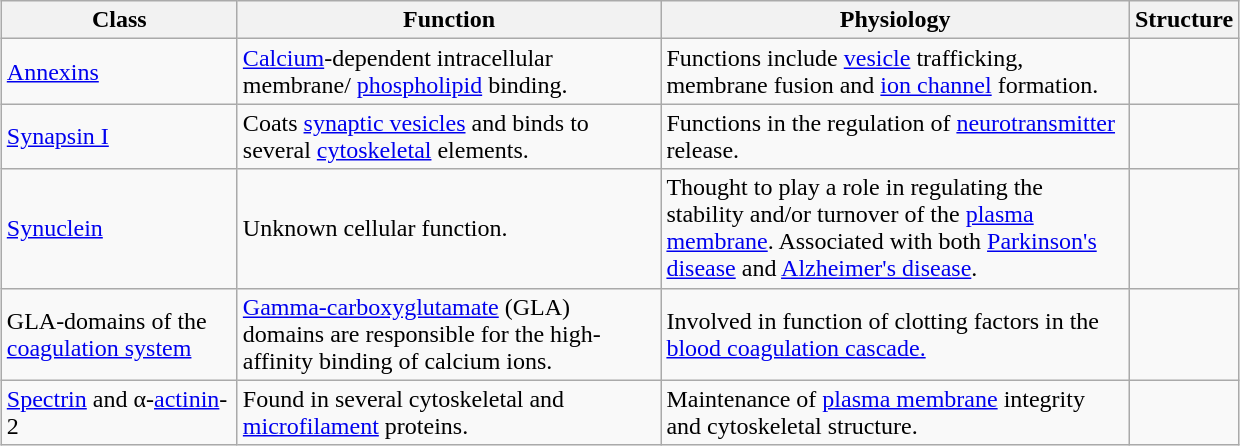<table class="wikitable" style="margin: 1em auto 1em auto">
<tr>
<th width="150">Class</th>
<th width="275">Function</th>
<th width="305">Physiology</th>
<th width="50">Structure</th>
</tr>
<tr>
<td><a href='#'>Annexins</a></td>
<td><a href='#'>Calcium</a>-dependent intracellular membrane/ <a href='#'>phospholipid</a> binding.</td>
<td>Functions include <a href='#'>vesicle</a> trafficking, membrane fusion and <a href='#'>ion channel</a> formation.</td>
<td></td>
</tr>
<tr>
<td><a href='#'>Synapsin I</a></td>
<td>Coats <a href='#'>synaptic vesicles</a> and binds to several <a href='#'>cytoskeletal</a> elements.</td>
<td>Functions in the regulation of <a href='#'>neurotransmitter</a> release.</td>
<td></td>
</tr>
<tr>
<td><a href='#'>Synuclein</a></td>
<td>Unknown cellular function.</td>
<td>Thought to play a role in regulating the stability and/or turnover of the <a href='#'>plasma membrane</a>. Associated with both <a href='#'>Parkinson's disease</a> and <a href='#'>Alzheimer's disease</a>.</td>
<td></td>
</tr>
<tr>
<td>GLA-domains of the <a href='#'>coagulation system</a></td>
<td><a href='#'>Gamma-carboxyglutamate</a> (GLA) domains are responsible for the high-affinity binding of calcium ions.</td>
<td>Involved in function of clotting factors in the <a href='#'>blood coagulation cascade.</a></td>
<td></td>
</tr>
<tr>
<td><a href='#'>Spectrin</a> and α-<a href='#'>actinin</a>-2</td>
<td>Found in several cytoskeletal and <a href='#'>microfilament</a> proteins.</td>
<td>Maintenance of <a href='#'>plasma membrane</a> integrity and cytoskeletal structure.</td>
<td></td>
</tr>
</table>
